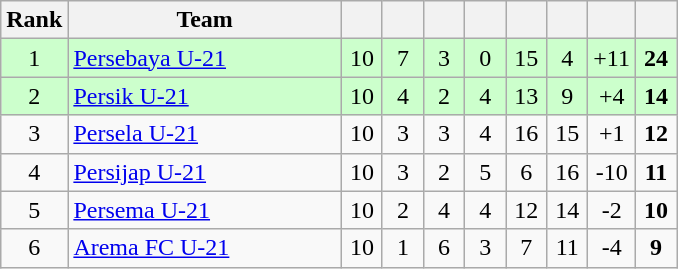<table class="wikitable" style="text-align:center">
<tr>
<th width="30">Rank</th>
<th style="width:175px;">Team</th>
<th width="20"></th>
<th width="20"></th>
<th width="20"></th>
<th width="20"></th>
<th width="20"></th>
<th width="20"></th>
<th width="20"></th>
<th width="20"></th>
</tr>
<tr style="background:#cfc;">
<td>1</td>
<td align=left><a href='#'>Persebaya U-21</a></td>
<td>10</td>
<td>7</td>
<td>3</td>
<td>0</td>
<td>15</td>
<td>4</td>
<td>+11</td>
<td><strong>24</strong></td>
</tr>
<tr style="background:#cfc;">
<td>2</td>
<td align=left><a href='#'>Persik U-21</a></td>
<td>10</td>
<td>4</td>
<td>2</td>
<td>4</td>
<td>13</td>
<td>9</td>
<td>+4</td>
<td><strong>14</strong></td>
</tr>
<tr>
<td>3</td>
<td align=left><a href='#'>Persela U-21</a></td>
<td>10</td>
<td>3</td>
<td>3</td>
<td>4</td>
<td>16</td>
<td>15</td>
<td>+1</td>
<td><strong>12</strong></td>
</tr>
<tr>
<td>4</td>
<td align=left><a href='#'>Persijap U-21</a></td>
<td>10</td>
<td>3</td>
<td>2</td>
<td>5</td>
<td>6</td>
<td>16</td>
<td>-10</td>
<td><strong>11</strong></td>
</tr>
<tr>
<td>5</td>
<td align=left><a href='#'>Persema U-21</a></td>
<td>10</td>
<td>2</td>
<td>4</td>
<td>4</td>
<td>12</td>
<td>14</td>
<td>-2</td>
<td><strong>10</strong></td>
</tr>
<tr>
<td>6</td>
<td align=left><a href='#'>Arema FC U-21</a></td>
<td>10</td>
<td>1</td>
<td>6</td>
<td>3</td>
<td>7</td>
<td>11</td>
<td>-4</td>
<td><strong>9</strong></td>
</tr>
</table>
